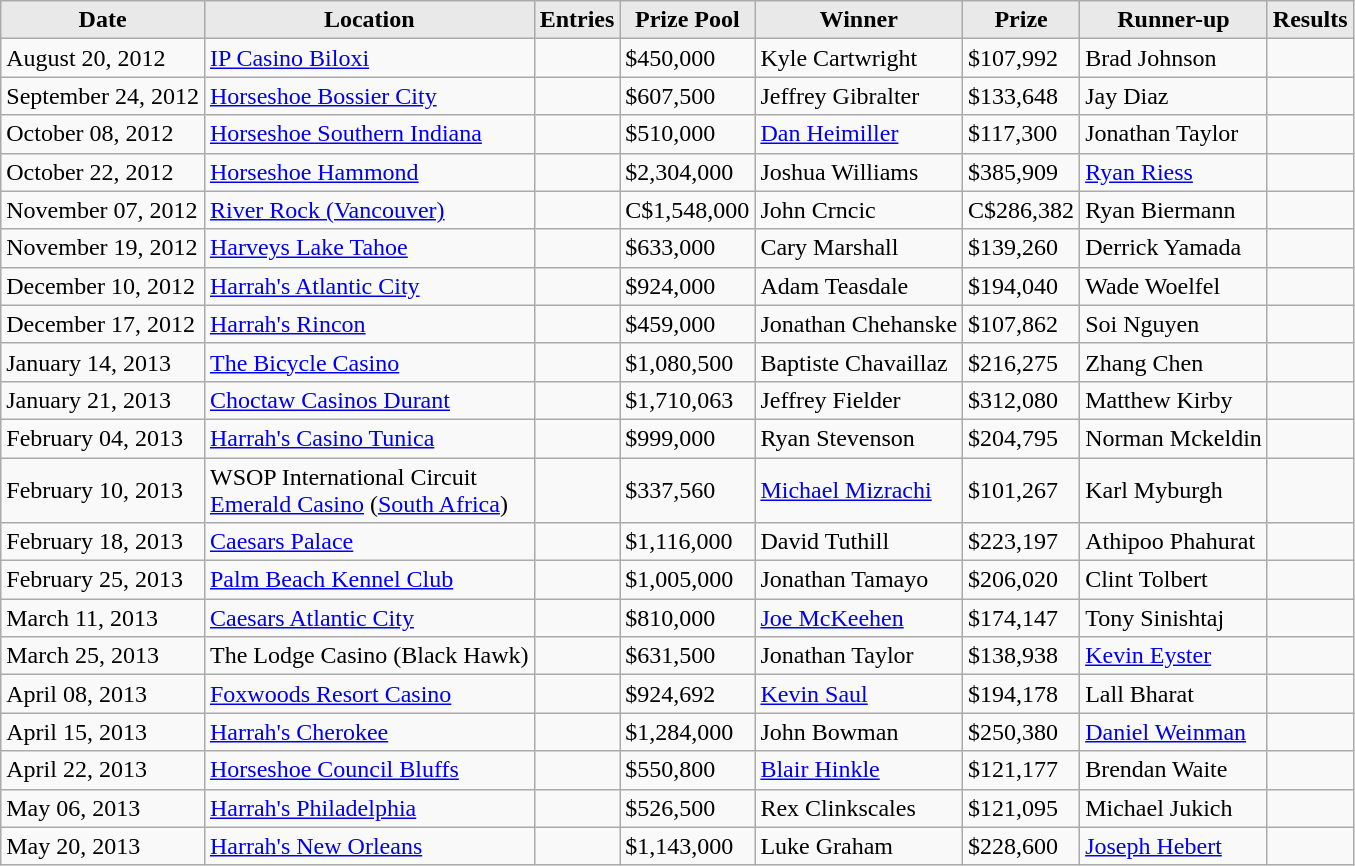<table class="wikitable">
<tr>
<th style="background: #E9E9E9;">Date</th>
<th style="background: #E9E9E9;">Location</th>
<th style="background: #E9E9E9;">Entries</th>
<th style="background: #E9E9E9;">Prize Pool</th>
<th style="background: #E9E9E9;">Winner</th>
<th style="background: #E9E9E9;">Prize</th>
<th style="background: #E9E9E9;">Runner-up</th>
<th style="background: #E9E9E9;">Results</th>
</tr>
<tr>
<td>August 20, 2012</td>
<td><a href='#'>IP Casino Biloxi</a></td>
<td></td>
<td>$450,000</td>
<td> Kyle Cartwright</td>
<td>$107,992</td>
<td> Brad Johnson</td>
<td></td>
</tr>
<tr>
<td>September 24, 2012</td>
<td><a href='#'>Horseshoe Bossier City</a></td>
<td></td>
<td>$607,500</td>
<td> Jeffrey Gibralter</td>
<td>$133,648</td>
<td> Jay Diaz</td>
<td></td>
</tr>
<tr>
<td>October 08, 2012</td>
<td><a href='#'>Horseshoe Southern Indiana</a></td>
<td></td>
<td>$510,000</td>
<td> <a href='#'>Dan Heimiller</a></td>
<td>$117,300</td>
<td> Jonathan Taylor</td>
<td></td>
</tr>
<tr>
<td>October 22, 2012</td>
<td><a href='#'>Horseshoe Hammond</a></td>
<td></td>
<td>$2,304,000</td>
<td> Joshua Williams</td>
<td>$385,909</td>
<td> <a href='#'>Ryan Riess</a></td>
<td></td>
</tr>
<tr>
<td>November 07, 2012</td>
<td><a href='#'>River Rock (Vancouver)</a></td>
<td></td>
<td>C$1,548,000</td>
<td> John Crncic</td>
<td>C$286,382</td>
<td> Ryan Biermann</td>
<td></td>
</tr>
<tr>
<td>November 19, 2012</td>
<td><a href='#'>Harveys Lake Tahoe</a></td>
<td></td>
<td>$633,000</td>
<td> Cary Marshall</td>
<td>$139,260</td>
<td> Derrick Yamada</td>
<td></td>
</tr>
<tr>
<td>December 10, 2012</td>
<td><a href='#'>Harrah's Atlantic City</a></td>
<td></td>
<td>$924,000</td>
<td> Adam Teasdale</td>
<td>$194,040</td>
<td> Wade Woelfel</td>
<td></td>
</tr>
<tr>
<td>December 17, 2012</td>
<td><a href='#'>Harrah's Rincon</a></td>
<td></td>
<td>$459,000</td>
<td> Jonathan Chehanske</td>
<td>$107,862</td>
<td> Soi Nguyen</td>
<td></td>
</tr>
<tr>
<td>January 14, 2013</td>
<td><a href='#'>The Bicycle Casino</a></td>
<td></td>
<td>$1,080,500</td>
<td> Baptiste Chavaillaz</td>
<td>$216,275</td>
<td> Zhang Chen</td>
<td></td>
</tr>
<tr>
<td>January 21, 2013</td>
<td><a href='#'>Choctaw Casinos Durant</a></td>
<td></td>
<td>$1,710,063</td>
<td> Jeffrey Fielder</td>
<td>$312,080</td>
<td> Matthew Kirby</td>
<td></td>
</tr>
<tr>
<td>February 04, 2013</td>
<td><a href='#'>Harrah's Casino Tunica</a></td>
<td></td>
<td>$999,000</td>
<td> Ryan Stevenson</td>
<td>$204,795</td>
<td> Norman Mckeldin</td>
<td></td>
</tr>
<tr>
<td>February 10, 2013</td>
<td>WSOP International Circuit<br><a href='#'>Emerald Casino</a> (<a href='#'>South Africa</a>)</td>
<td></td>
<td>$337,560</td>
<td> <a href='#'>Michael Mizrachi</a></td>
<td>$101,267</td>
<td> Karl Myburgh</td>
<td></td>
</tr>
<tr>
<td>February 18, 2013</td>
<td><a href='#'>Caesars Palace</a></td>
<td></td>
<td>$1,116,000</td>
<td> David Tuthill</td>
<td>$223,197</td>
<td> Athipoo Phahurat</td>
<td></td>
</tr>
<tr>
<td>February 25, 2013</td>
<td><a href='#'>Palm Beach Kennel Club</a></td>
<td></td>
<td>$1,005,000</td>
<td> Jonathan Tamayo</td>
<td>$206,020</td>
<td> Clint Tolbert</td>
<td></td>
</tr>
<tr>
<td>March 11, 2013</td>
<td><a href='#'>Caesars Atlantic City</a></td>
<td></td>
<td>$810,000</td>
<td> <a href='#'>Joe McKeehen</a></td>
<td>$174,147</td>
<td> Tony Sinishtaj</td>
<td></td>
</tr>
<tr>
<td>March 25, 2013</td>
<td>The Lodge Casino (Black Hawk)</td>
<td></td>
<td>$631,500</td>
<td> Jonathan Taylor</td>
<td>$138,938</td>
<td> <a href='#'>Kevin Eyster</a></td>
<td></td>
</tr>
<tr>
<td>April 08, 2013</td>
<td><a href='#'>Foxwoods Resort Casino</a></td>
<td></td>
<td>$924,692</td>
<td> <a href='#'>Kevin Saul</a></td>
<td>$194,178</td>
<td> Lall Bharat</td>
<td></td>
</tr>
<tr>
<td>April 15, 2013</td>
<td><a href='#'>Harrah's Cherokee</a></td>
<td></td>
<td>$1,284,000</td>
<td> John Bowman</td>
<td>$250,380</td>
<td> <a href='#'>Daniel Weinman</a></td>
<td></td>
</tr>
<tr>
<td>April 22, 2013</td>
<td><a href='#'>Horseshoe Council Bluffs</a></td>
<td></td>
<td>$550,800</td>
<td> <a href='#'>Blair Hinkle</a></td>
<td>$121,177</td>
<td> Brendan Waite</td>
<td></td>
</tr>
<tr>
<td>May 06, 2013</td>
<td><a href='#'>Harrah's Philadelphia</a></td>
<td></td>
<td>$526,500</td>
<td> Rex Clinkscales</td>
<td>$121,095</td>
<td> Michael Jukich</td>
<td></td>
</tr>
<tr>
<td>May 20, 2013</td>
<td><a href='#'>Harrah's New Orleans</a></td>
<td></td>
<td>$1,143,000</td>
<td> Luke Graham</td>
<td>$228,600</td>
<td> <a href='#'>Joseph Hebert</a></td>
<td></td>
</tr>
</table>
